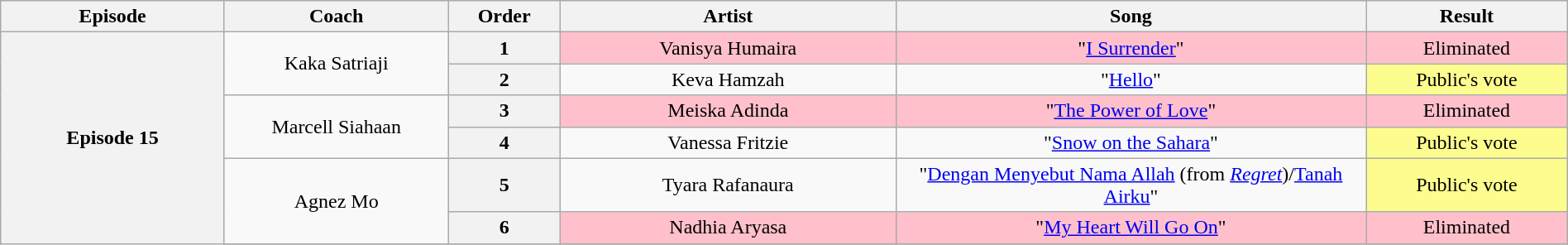<table class="wikitable" style="text-align:center; width:100%;">
<tr>
<th style="width:10%;">Episode</th>
<th style="width:10%;">Coach</th>
<th style="width:05%;">Order</th>
<th style="width:15%;">Artist</th>
<th style="width:21%;">Song</th>
<th style="width:9%;">Result</th>
</tr>
<tr>
<th rowspan="15" scope="row">Episode 15<br><small></small></th>
<td rowspan=2>Kaka Satriaji</td>
<th>1</th>
<td style="background:pink;">Vanisya Humaira</td>
<td style="background:pink;">"<a href='#'>I Surrender</a>"</td>
<td style="background:pink;">Eliminated</td>
</tr>
<tr>
<th>2</th>
<td>Keva Hamzah</td>
<td>"<a href='#'>Hello</a>"</td>
<td style="background:#fdfc8f;">Public's vote</td>
</tr>
<tr>
<td rowspan=2>Marcell Siahaan</td>
<th>3</th>
<td style="background:pink;">Meiska Adinda</td>
<td style="background:pink;">"<a href='#'>The Power of Love</a>"</td>
<td style="background:pink;">Eliminated</td>
</tr>
<tr>
<th>4</th>
<td>Vanessa Fritzie</td>
<td>"<a href='#'>Snow on the Sahara</a>"</td>
<td style="background:#fdfc8f;">Public's vote</td>
</tr>
<tr>
<td rowspan=2>Agnez Mo</td>
<th>5</th>
<td>Tyara Rafanaura</td>
<td>"<a href='#'>Dengan Menyebut Nama Allah</a> (from <em><a href='#'>Regret</a></em>)/<a href='#'>Tanah Airku</a>"</td>
<td style="background:#fdfc8f;">Public's vote</td>
</tr>
<tr>
<th>6</th>
<td style="background:pink;">Nadhia Aryasa</td>
<td style="background:pink;">"<a href='#'>My Heart Will Go On</a>"</td>
<td style="background:pink;">Eliminated</td>
</tr>
<tr>
</tr>
</table>
